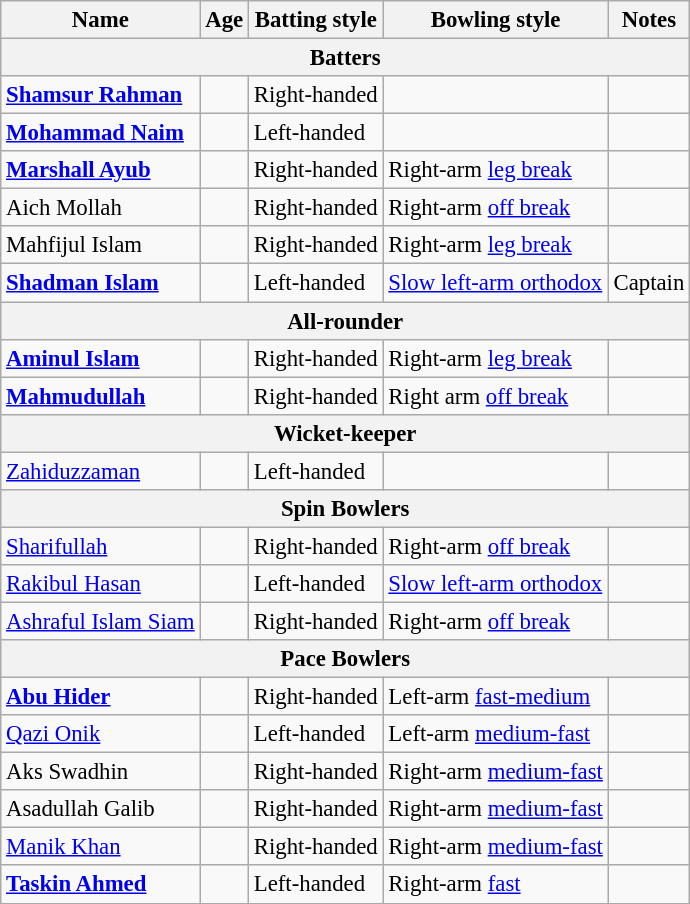<table class="wikitable"  style="font-size:95%;">
<tr>
<th>Name</th>
<th>Age</th>
<th>Batting style</th>
<th>Bowling style</th>
<th>Notes</th>
</tr>
<tr>
<th colspan="5" text-align:center;">Batters</th>
</tr>
<tr>
<td><strong><a href='#'>Shamsur Rahman</a></strong></td>
<td></td>
<td>Right-handed</td>
<td></td>
<td></td>
</tr>
<tr>
<td><strong><a href='#'>Mohammad Naim</a></strong></td>
<td></td>
<td>Left-handed</td>
<td></td>
<td></td>
</tr>
<tr>
<td><strong><a href='#'>Marshall Ayub</a></strong></td>
<td></td>
<td>Right-handed</td>
<td>Right-arm <a href='#'>leg break</a></td>
<td></td>
</tr>
<tr>
<td>Aich Mollah</td>
<td></td>
<td>Right-handed</td>
<td>Right-arm <a href='#'>off break</a></td>
<td></td>
</tr>
<tr>
<td>Mahfijul Islam</td>
<td></td>
<td>Right-handed</td>
<td>Right-arm <a href='#'>leg break</a></td>
<td></td>
</tr>
<tr>
<td><strong><a href='#'>Shadman Islam</a></strong></td>
<td></td>
<td>Left-handed</td>
<td><a href='#'>Slow left-arm orthodox</a></td>
<td>Captain</td>
</tr>
<tr>
<th colspan="5" text-align:center;">All-rounder</th>
</tr>
<tr>
<td><strong><a href='#'>Aminul Islam</a></strong></td>
<td></td>
<td>Right-handed</td>
<td>Right-arm <a href='#'>leg break</a></td>
<td></td>
</tr>
<tr>
<td><strong><a href='#'>Mahmudullah</a></strong></td>
<td></td>
<td>Right-handed</td>
<td>Right arm <a href='#'>off break</a></td>
<td></td>
</tr>
<tr>
<th colspan="5" text-align:center;">Wicket-keeper</th>
</tr>
<tr>
<td><a href='#'>Zahiduzzaman</a></td>
<td></td>
<td>Left-handed</td>
<td></td>
<td></td>
</tr>
<tr>
<th colspan="5" text-align:center;">Spin Bowlers</th>
</tr>
<tr>
<td><a href='#'>Sharifullah</a></td>
<td></td>
<td>Right-handed</td>
<td>Right-arm <a href='#'>off break</a></td>
<td></td>
</tr>
<tr>
<td><a href='#'>Rakibul Hasan</a></td>
<td></td>
<td>Left-handed</td>
<td><a href='#'>Slow left-arm orthodox</a></td>
<td></td>
</tr>
<tr>
<td><a href='#'>Ashraful Islam Siam</a></td>
<td></td>
<td>Right-handed</td>
<td>Right-arm <a href='#'>off break</a></td>
<td></td>
</tr>
<tr>
<th colspan="5" text-align:center;">Pace Bowlers</th>
</tr>
<tr>
<td><strong><a href='#'>Abu Hider</a></strong></td>
<td></td>
<td>Right-handed</td>
<td>Left-arm <a href='#'>fast-medium</a></td>
<td></td>
</tr>
<tr>
<td><a href='#'>Qazi Onik</a></td>
<td></td>
<td>Left-handed</td>
<td>Left-arm <a href='#'>medium-fast</a></td>
<td></td>
</tr>
<tr>
<td>Aks Swadhin</td>
<td></td>
<td>Right-handed</td>
<td>Right-arm <a href='#'>medium-fast</a></td>
<td></td>
</tr>
<tr>
<td>Asadullah Galib</td>
<td></td>
<td>Right-handed</td>
<td>Right-arm <a href='#'>medium-fast</a></td>
<td></td>
</tr>
<tr>
<td><a href='#'>Manik Khan</a></td>
<td></td>
<td>Right-handed</td>
<td>Right-arm <a href='#'>medium-fast</a></td>
<td></td>
</tr>
<tr>
<td><strong><a href='#'>Taskin Ahmed</a></strong></td>
<td></td>
<td>Left-handed</td>
<td>Right-arm <a href='#'>fast</a></td>
</tr>
</table>
